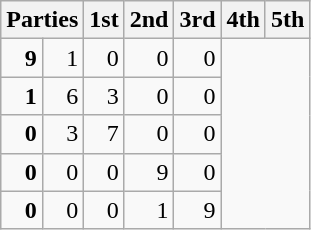<table class="wikitable" style="text-align:right;">
<tr>
<th colspan=2 style="text-align:left;">Parties</th>
<th>1st</th>
<th>2nd</th>
<th>3rd</th>
<th>4th</th>
<th>5th</th>
</tr>
<tr>
<td><strong>9</strong></td>
<td>1</td>
<td>0</td>
<td>0</td>
<td>0</td>
</tr>
<tr>
<td><strong>1</strong></td>
<td>6</td>
<td>3</td>
<td>0</td>
<td>0</td>
</tr>
<tr>
<td><strong>0</strong></td>
<td>3</td>
<td>7</td>
<td>0</td>
<td>0</td>
</tr>
<tr>
<td><strong>0</strong></td>
<td>0</td>
<td>0</td>
<td>9</td>
<td>0</td>
</tr>
<tr>
<td><strong>0</strong></td>
<td>0</td>
<td>0</td>
<td>1</td>
<td>9</td>
</tr>
</table>
